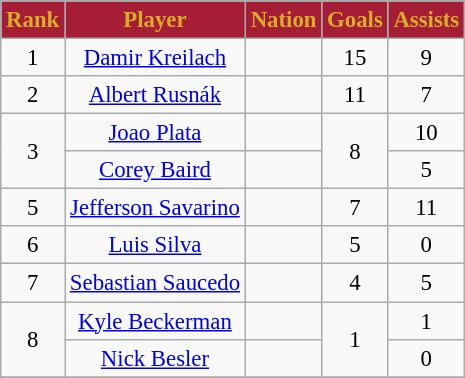<table class="wikitable" style="font-size: 95%; text-align: center;">
<tr>
</tr>
<tr>
<th style="background:#A51E36; color:#DAAC27; text-align:center;">Rank</th>
<th style="background:#A51E36; color:#DAAC27; text-align:center;">Player</th>
<th style="background:#A51E36; color:#DAAC27; text-align:center;">Nation</th>
<th style="background:#A51E36; color:#DAAC27; text-align:center;">Goals</th>
<th style="background:#A51E36; color:#DAAC27; text-align:center;">Assists</th>
</tr>
<tr>
<td rowspan="1">1</td>
<td><a href='#'>Damir Kreilach</a></td>
<td></td>
<td rowspan="1">15</td>
<td>9</td>
</tr>
<tr>
<td rowspan="1">2</td>
<td><a href='#'>Albert Rusnák</a></td>
<td></td>
<td rowspan="1">11</td>
<td>7</td>
</tr>
<tr>
<td rowspan="2">3</td>
<td><a href='#'>Joao Plata</a></td>
<td></td>
<td rowspan="2">8</td>
<td>10</td>
</tr>
<tr>
<td><a href='#'>Corey Baird</a></td>
<td></td>
<td>5</td>
</tr>
<tr>
<td rowspan="1">5</td>
<td><a href='#'>Jefferson Savarino</a></td>
<td></td>
<td rowspan="1">7</td>
<td>11</td>
</tr>
<tr>
<td rowspan="1">6</td>
<td><a href='#'>Luis Silva</a></td>
<td></td>
<td rowspan="1">5</td>
<td>0</td>
</tr>
<tr>
<td rowspan="1">7</td>
<td><a href='#'>Sebastian Saucedo</a></td>
<td></td>
<td rowspan="1">4</td>
<td>5</td>
</tr>
<tr>
<td rowspan="2">8</td>
<td><a href='#'>Kyle Beckerman</a></td>
<td></td>
<td rowspan="2">1</td>
<td>1</td>
</tr>
<tr>
<td><a href='#'>Nick Besler</a></td>
<td></td>
<td>0</td>
</tr>
<tr>
</tr>
</table>
